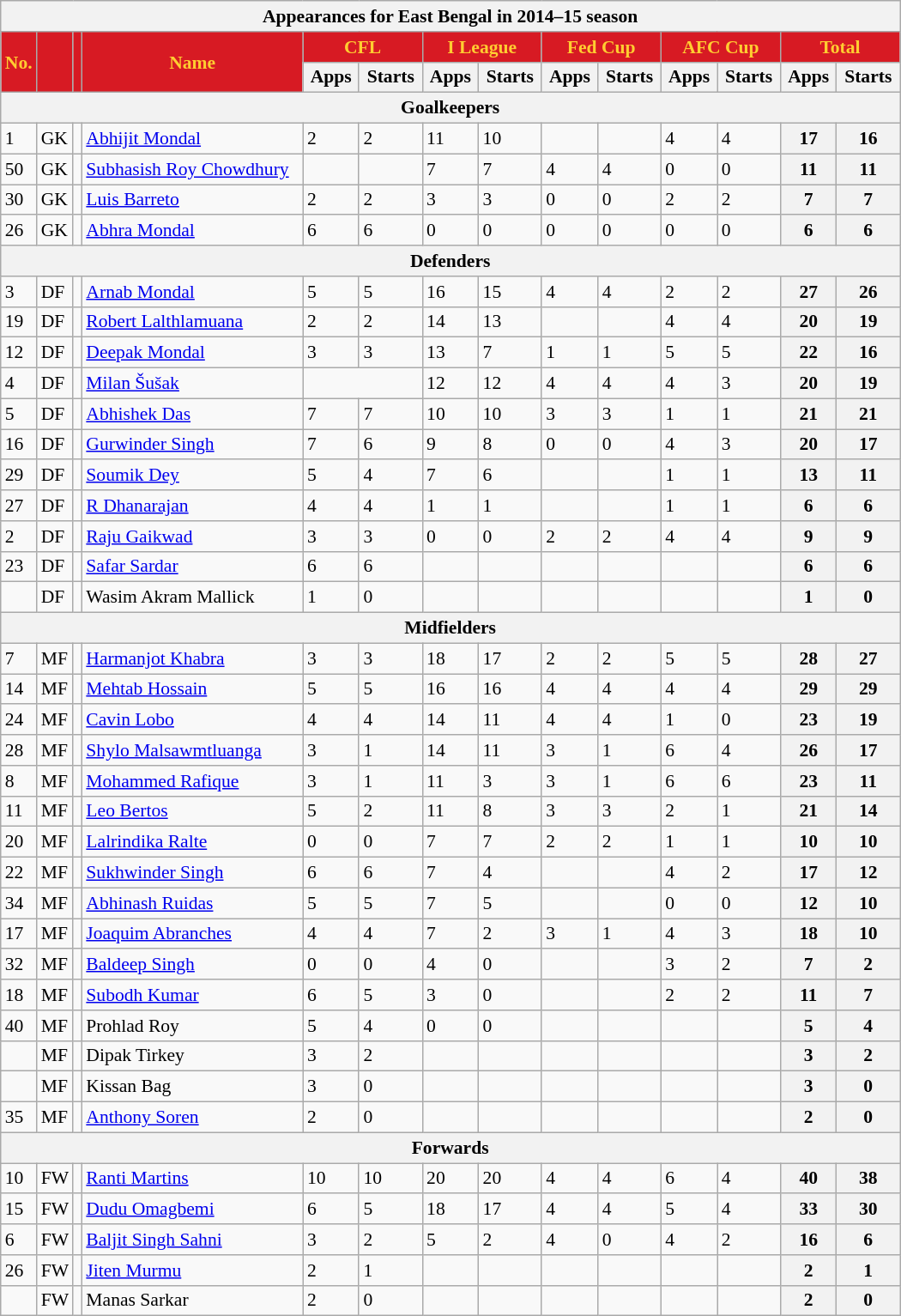<table class="wikitable" style="text-align:left; font-size:90%;">
<tr>
<th colspan="14">Appearances for East Bengal in 2014–15 season</th>
</tr>
<tr>
<th rowspan="2" style="background:#d71a23; color:#ffcd31; text-align:center;">No.</th>
<th rowspan="2" style="background:#d71a23; color:#ffcd31; text-align:center;"></th>
<th rowspan="2" style="background:#d71a23; color:#ffcd31; text-align:center;"></th>
<th rowspan="2" style="background:#d71a23; color:#ffcd31; text-align:center; width:165px;">Name</th>
<th colspan="2" style="background:#d71a23; color:#ffcd31; text-align:center; width:86px;">CFL</th>
<th colspan="2" style="background:#d71a23; color:#ffcd31; text-align:center; width:86px;">I League</th>
<th colspan="2" style="background:#d71a23; color:#ffcd31; text-align:center; width:86px;">Fed Cup</th>
<th colspan="2" style="background:#d71a23; color:#ffcd31; text-align:center; width:86px;">AFC Cup</th>
<th colspan="2" style="background:#d71a23; color:#ffcd31; text-align:center; width:86px;">Total</th>
</tr>
<tr>
<th>Apps</th>
<th>Starts</th>
<th>Apps</th>
<th>Starts</th>
<th>Apps</th>
<th>Starts</th>
<th>Apps</th>
<th>Starts</th>
<th>Apps</th>
<th>Starts</th>
</tr>
<tr>
<th colspan="14">Goalkeepers</th>
</tr>
<tr>
<td>1</td>
<td>GK</td>
<td></td>
<td><a href='#'>Abhijit Mondal</a></td>
<td>2</td>
<td>2</td>
<td>11</td>
<td>10</td>
<td></td>
<td></td>
<td>4</td>
<td>4</td>
<th>17</th>
<th>16</th>
</tr>
<tr>
<td>50</td>
<td>GK</td>
<td></td>
<td><a href='#'>Subhasish Roy Chowdhury</a></td>
<td></td>
<td></td>
<td>7</td>
<td>7</td>
<td>4</td>
<td>4</td>
<td>0</td>
<td>0</td>
<th>11</th>
<th>11</th>
</tr>
<tr>
<td>30</td>
<td>GK</td>
<td></td>
<td><a href='#'>Luis Barreto</a></td>
<td>2</td>
<td>2</td>
<td>3</td>
<td>3</td>
<td>0</td>
<td>0</td>
<td>2</td>
<td>2</td>
<th>7</th>
<th>7</th>
</tr>
<tr>
<td>26</td>
<td>GK</td>
<td></td>
<td><a href='#'>Abhra Mondal</a></td>
<td>6</td>
<td>6</td>
<td>0</td>
<td>0</td>
<td>0</td>
<td>0</td>
<td>0</td>
<td>0</td>
<th>6</th>
<th>6</th>
</tr>
<tr>
<th colspan="14">Defenders</th>
</tr>
<tr>
<td>3</td>
<td>DF</td>
<td></td>
<td><a href='#'>Arnab Mondal</a></td>
<td>5</td>
<td>5</td>
<td>16</td>
<td>15</td>
<td>4</td>
<td>4</td>
<td>2</td>
<td>2</td>
<th>27</th>
<th>26</th>
</tr>
<tr>
<td>19</td>
<td>DF</td>
<td></td>
<td><a href='#'>Robert Lalthlamuana</a></td>
<td>2</td>
<td>2</td>
<td>14</td>
<td>13</td>
<td></td>
<td></td>
<td>4</td>
<td>4</td>
<th>20</th>
<th>19</th>
</tr>
<tr>
<td>12</td>
<td>DF</td>
<td></td>
<td><a href='#'>Deepak Mondal</a></td>
<td>3</td>
<td>3</td>
<td>13</td>
<td>7</td>
<td>1</td>
<td>1</td>
<td>5</td>
<td>5</td>
<th>22</th>
<th>16</th>
</tr>
<tr>
<td>4</td>
<td>DF</td>
<td></td>
<td><a href='#'>Milan Šušak</a></td>
<td colspan="2"></td>
<td>12</td>
<td>12</td>
<td>4</td>
<td>4</td>
<td>4</td>
<td>3</td>
<th>20</th>
<th>19</th>
</tr>
<tr>
<td>5</td>
<td>DF</td>
<td></td>
<td><a href='#'>Abhishek Das</a></td>
<td>7</td>
<td>7</td>
<td>10</td>
<td>10</td>
<td>3</td>
<td>3</td>
<td>1</td>
<td>1</td>
<th>21</th>
<th>21</th>
</tr>
<tr>
<td>16</td>
<td>DF</td>
<td></td>
<td><a href='#'>Gurwinder Singh</a></td>
<td>7</td>
<td>6</td>
<td>9</td>
<td>8</td>
<td>0</td>
<td>0</td>
<td>4</td>
<td>3</td>
<th>20</th>
<th>17</th>
</tr>
<tr>
<td>29</td>
<td>DF</td>
<td></td>
<td><a href='#'>Soumik Dey</a></td>
<td>5</td>
<td>4</td>
<td>7</td>
<td>6</td>
<td></td>
<td></td>
<td>1</td>
<td>1</td>
<th>13</th>
<th>11</th>
</tr>
<tr>
<td>27</td>
<td>DF</td>
<td></td>
<td><a href='#'>R Dhanarajan</a></td>
<td>4</td>
<td>4</td>
<td>1</td>
<td>1</td>
<td></td>
<td></td>
<td>1</td>
<td>1</td>
<th>6</th>
<th>6</th>
</tr>
<tr>
<td>2</td>
<td>DF</td>
<td></td>
<td><a href='#'>Raju Gaikwad</a></td>
<td>3</td>
<td>3</td>
<td>0</td>
<td>0</td>
<td>2</td>
<td>2</td>
<td>4</td>
<td>4</td>
<th>9</th>
<th>9</th>
</tr>
<tr>
<td>23</td>
<td>DF</td>
<td></td>
<td><a href='#'>Safar Sardar</a></td>
<td>6</td>
<td>6</td>
<td></td>
<td></td>
<td></td>
<td></td>
<td></td>
<td></td>
<th>6</th>
<th>6</th>
</tr>
<tr>
<td></td>
<td>DF</td>
<td></td>
<td>Wasim Akram Mallick</td>
<td>1</td>
<td>0</td>
<td></td>
<td></td>
<td></td>
<td></td>
<td></td>
<td></td>
<th>1</th>
<th>0</th>
</tr>
<tr>
<th colspan="14">Midfielders</th>
</tr>
<tr>
<td>7</td>
<td>MF</td>
<td></td>
<td><a href='#'>Harmanjot  Khabra</a></td>
<td>3</td>
<td>3</td>
<td>18</td>
<td>17</td>
<td>2</td>
<td>2</td>
<td>5</td>
<td>5</td>
<th>28</th>
<th>27</th>
</tr>
<tr>
<td>14</td>
<td>MF</td>
<td></td>
<td><a href='#'>Mehtab Hossain</a></td>
<td>5</td>
<td>5</td>
<td>16</td>
<td>16</td>
<td>4</td>
<td>4</td>
<td>4</td>
<td>4</td>
<th>29</th>
<th>29</th>
</tr>
<tr>
<td>24</td>
<td>MF</td>
<td></td>
<td><a href='#'>Cavin Lobo</a></td>
<td>4</td>
<td>4</td>
<td>14</td>
<td>11</td>
<td>4</td>
<td>4</td>
<td>1</td>
<td>0</td>
<th>23</th>
<th>19</th>
</tr>
<tr>
<td>28</td>
<td>MF</td>
<td></td>
<td><a href='#'>Shylo Malsawmtluanga</a></td>
<td>3</td>
<td>1</td>
<td>14</td>
<td>11</td>
<td>3</td>
<td>1</td>
<td>6</td>
<td>4</td>
<th>26</th>
<th>17</th>
</tr>
<tr>
<td>8</td>
<td>MF</td>
<td></td>
<td><a href='#'>Mohammed Rafique</a></td>
<td>3</td>
<td>1</td>
<td>11</td>
<td>3</td>
<td>3</td>
<td>1</td>
<td>6</td>
<td>6</td>
<th>23</th>
<th>11</th>
</tr>
<tr>
<td>11</td>
<td>MF</td>
<td></td>
<td><a href='#'>Leo Bertos</a></td>
<td>5</td>
<td>2</td>
<td>11</td>
<td>8</td>
<td>3</td>
<td>3</td>
<td>2</td>
<td>1</td>
<th>21</th>
<th>14</th>
</tr>
<tr>
<td>20</td>
<td>MF</td>
<td></td>
<td><a href='#'>Lalrindika Ralte</a></td>
<td>0</td>
<td>0</td>
<td>7</td>
<td>7</td>
<td>2</td>
<td>2</td>
<td>1</td>
<td>1</td>
<th>10</th>
<th>10</th>
</tr>
<tr>
<td>22</td>
<td>MF</td>
<td></td>
<td><a href='#'>Sukhwinder Singh</a></td>
<td>6</td>
<td>6</td>
<td>7</td>
<td>4</td>
<td></td>
<td></td>
<td>4</td>
<td>2</td>
<th>17</th>
<th>12</th>
</tr>
<tr>
<td>34</td>
<td>MF</td>
<td></td>
<td><a href='#'>Abhinash Ruidas</a></td>
<td>5</td>
<td>5</td>
<td>7</td>
<td>5</td>
<td></td>
<td></td>
<td>0</td>
<td>0</td>
<th>12</th>
<th>10</th>
</tr>
<tr>
<td>17</td>
<td>MF</td>
<td></td>
<td><a href='#'>Joaquim Abranches</a></td>
<td>4</td>
<td>4</td>
<td>7</td>
<td>2</td>
<td>3</td>
<td>1</td>
<td>4</td>
<td>3</td>
<th>18</th>
<th>10</th>
</tr>
<tr>
<td>32</td>
<td>MF</td>
<td></td>
<td><a href='#'>Baldeep Singh</a></td>
<td>0</td>
<td>0</td>
<td>4</td>
<td>0</td>
<td></td>
<td></td>
<td>3</td>
<td>2</td>
<th>7</th>
<th>2</th>
</tr>
<tr>
<td>18</td>
<td>MF</td>
<td></td>
<td><a href='#'>Subodh Kumar</a></td>
<td>6</td>
<td>5</td>
<td>3</td>
<td>0</td>
<td></td>
<td></td>
<td>2</td>
<td>2</td>
<th>11</th>
<th>7</th>
</tr>
<tr>
<td>40</td>
<td>MF</td>
<td></td>
<td>Prohlad Roy</td>
<td>5</td>
<td>4</td>
<td>0</td>
<td>0</td>
<td></td>
<td></td>
<td></td>
<td></td>
<th>5</th>
<th>4</th>
</tr>
<tr>
<td></td>
<td>MF</td>
<td></td>
<td>Dipak Tirkey</td>
<td>3</td>
<td>2</td>
<td></td>
<td></td>
<td></td>
<td></td>
<td></td>
<td></td>
<th>3</th>
<th>2</th>
</tr>
<tr>
<td></td>
<td>MF</td>
<td></td>
<td>Kissan Bag</td>
<td>3</td>
<td>0</td>
<td></td>
<td></td>
<td></td>
<td></td>
<td></td>
<td></td>
<th>3</th>
<th>0</th>
</tr>
<tr>
<td>35</td>
<td>MF</td>
<td></td>
<td><a href='#'>Anthony Soren</a></td>
<td>2</td>
<td>0</td>
<td></td>
<td></td>
<td></td>
<td></td>
<td></td>
<td></td>
<th>2</th>
<th>0</th>
</tr>
<tr>
<th colspan="14">Forwards</th>
</tr>
<tr>
<td>10</td>
<td>FW</td>
<td></td>
<td><a href='#'>Ranti Martins</a></td>
<td>10</td>
<td>10</td>
<td>20</td>
<td>20</td>
<td>4</td>
<td>4</td>
<td>6</td>
<td>4</td>
<th>40</th>
<th>38</th>
</tr>
<tr>
<td>15</td>
<td>FW</td>
<td></td>
<td><a href='#'>Dudu Omagbemi</a></td>
<td>6</td>
<td>5</td>
<td>18</td>
<td>17</td>
<td>4</td>
<td>4</td>
<td>5</td>
<td>4</td>
<th>33</th>
<th>30</th>
</tr>
<tr>
<td>6</td>
<td>FW</td>
<td></td>
<td><a href='#'>Baljit Singh Sahni</a></td>
<td>3</td>
<td>2</td>
<td>5</td>
<td>2</td>
<td>4</td>
<td>0</td>
<td>4</td>
<td>2</td>
<th>16</th>
<th>6</th>
</tr>
<tr>
<td>26</td>
<td>FW</td>
<td></td>
<td><a href='#'>Jiten Murmu</a></td>
<td>2</td>
<td>1</td>
<td></td>
<td></td>
<td></td>
<td></td>
<td></td>
<td></td>
<th>2</th>
<th>1</th>
</tr>
<tr>
<td></td>
<td>FW</td>
<td></td>
<td>Manas Sarkar</td>
<td>2</td>
<td>0</td>
<td></td>
<td></td>
<td></td>
<td></td>
<td></td>
<td></td>
<th>2</th>
<th>0</th>
</tr>
</table>
